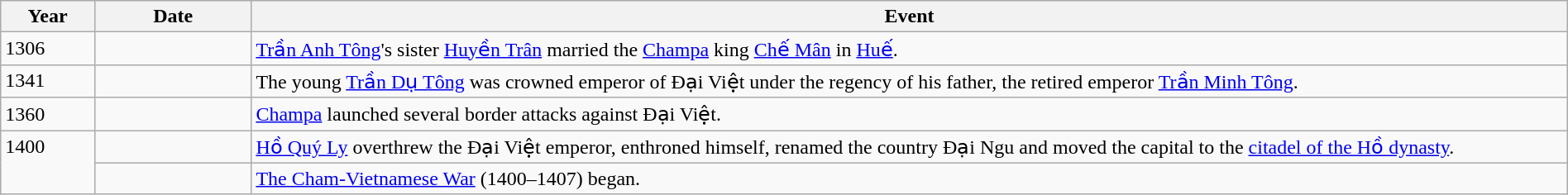<table class="wikitable" width="100%">
<tr>
<th style="width:6%">Year</th>
<th style="width:10%">Date</th>
<th>Event</th>
</tr>
<tr>
<td>1306</td>
<td></td>
<td><a href='#'>Trần Anh Tông</a>'s sister <a href='#'>Huyền Trân</a> married the <a href='#'>Champa</a> king <a href='#'>Chế Mân</a> in <a href='#'>Huế</a>.</td>
</tr>
<tr>
<td>1341</td>
<td></td>
<td>The young <a href='#'>Trần Dụ Tông</a> was crowned emperor of Đại Việt under the regency of his father, the retired emperor <a href='#'>Trần Minh Tông</a>.</td>
</tr>
<tr>
<td>1360</td>
<td></td>
<td><a href='#'>Champa</a> launched several border attacks against Đại Việt.</td>
</tr>
<tr>
<td rowspan="2" valign="top">1400</td>
<td></td>
<td><a href='#'>Hồ Quý Ly</a> overthrew the Đại Việt emperor, enthroned himself, renamed the country Đại Ngu and moved the capital to the <a href='#'>citadel of the Hồ dynasty</a>.</td>
</tr>
<tr>
<td></td>
<td><a href='#'>The Cham-Vietnamese War</a> (1400–1407) began.</td>
</tr>
</table>
